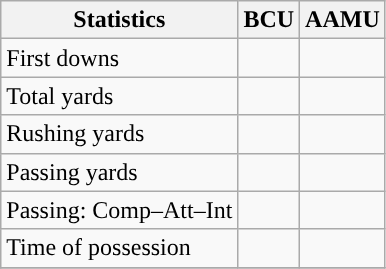<table class="wikitable" style="float: left;">
<tr>
<th>Statistics</th>
<th>BCU</th>
<th>AAMU</th>
</tr>
<tr>
<td>First downs</td>
<td></td>
<td></td>
</tr>
<tr>
<td>Total yards</td>
<td></td>
<td></td>
</tr>
<tr>
<td>Rushing yards</td>
<td></td>
<td></td>
</tr>
<tr>
<td>Passing yards</td>
<td></td>
<td></td>
</tr>
<tr>
<td>Passing: Comp–Att–Int</td>
<td></td>
<td></td>
</tr>
<tr>
<td>Time of possession</td>
<td></td>
<td></td>
</tr>
<tr>
</tr>
</table>
